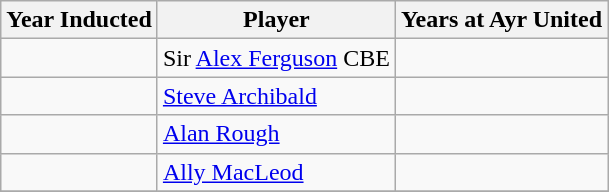<table class="wikitable">
<tr>
<th>Year Inducted</th>
<th>Player</th>
<th>Years at Ayr United</th>
</tr>
<tr>
<td></td>
<td>Sir <a href='#'>Alex Ferguson</a> CBE</td>
<td></td>
</tr>
<tr>
<td></td>
<td><a href='#'>Steve Archibald</a></td>
<td></td>
</tr>
<tr>
<td></td>
<td><a href='#'>Alan Rough</a></td>
<td></td>
</tr>
<tr>
<td></td>
<td><a href='#'>Ally MacLeod</a></td>
<td></td>
</tr>
<tr>
</tr>
</table>
